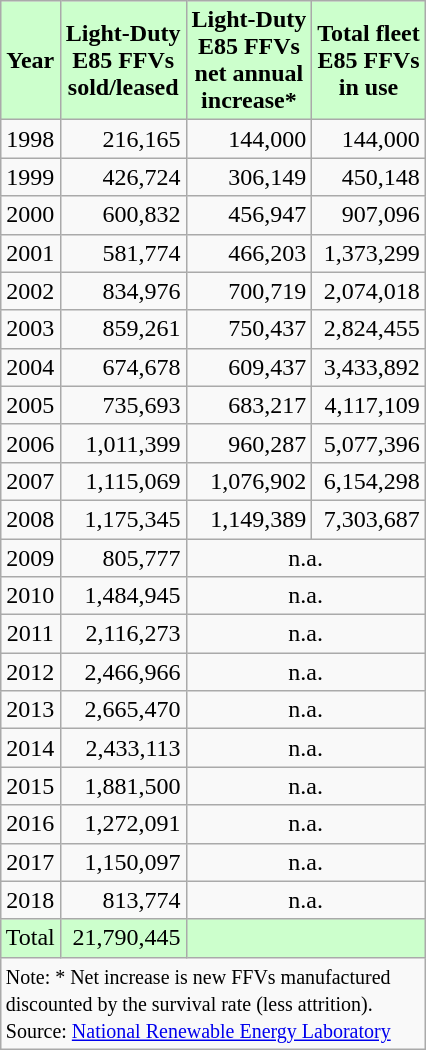<table class="wikitable" style="float:right;">
<tr>
<th style="background:#cfc;">Year</th>
<th style="background:#cfc;">Light-Duty<br>E85 FFVs  <br> sold/leased</th>
<th style="background:#cfc;">Light-Duty<br>E85 FFVs <br> net annual<br>increase* <br></th>
<th style="background:#cfc;">Total fleet<br>E85 FFVs<br>in use</th>
</tr>
<tr style="text-align:right;">
<td style="text-align:center;">1998</td>
<td>216,165</td>
<td>144,000</td>
<td>144,000</td>
</tr>
<tr style="text-align:right;">
<td style="text-align:center;">1999</td>
<td>426,724</td>
<td>306,149</td>
<td>450,148</td>
</tr>
<tr style="text-align:right;">
<td style="text-align:center;">2000</td>
<td>600,832</td>
<td>456,947</td>
<td>907,096</td>
</tr>
<tr style="text-align:right;">
<td style="text-align:center;">2001</td>
<td>581,774</td>
<td>466,203</td>
<td>1,373,299</td>
</tr>
<tr style="text-align:right;">
<td style="text-align:center;">2002</td>
<td>834,976</td>
<td>700,719</td>
<td>2,074,018</td>
</tr>
<tr style="text-align:right;">
<td style="text-align:center;">2003</td>
<td>859,261</td>
<td>750,437</td>
<td>2,824,455</td>
</tr>
<tr style="text-align:right;">
<td style="text-align:center;">2004</td>
<td>674,678</td>
<td>609,437</td>
<td>3,433,892</td>
</tr>
<tr style="text-align:right;">
<td style="text-align:center;">2005</td>
<td>735,693</td>
<td>683,217</td>
<td>4,117,109</td>
</tr>
<tr style="text-align:right;">
<td style="text-align:center;">2006</td>
<td>1,011,399</td>
<td>960,287</td>
<td>5,077,396</td>
</tr>
<tr style="text-align:right;">
<td style="text-align:center;">2007</td>
<td>1,115,069</td>
<td>1,076,902</td>
<td>6,154,298</td>
</tr>
<tr style="text-align:right;">
<td style="text-align:center;">2008</td>
<td>1,175,345</td>
<td>1,149,389</td>
<td>7,303,687</td>
</tr>
<tr style="text-align:right;">
<td style="text-align:center;">2009</td>
<td>805,777</td>
<td colspan="2" style="text-align:center;">n.a.</td>
</tr>
<tr style="text-align:right;">
<td style="text-align:center;">2010</td>
<td>1,484,945</td>
<td colspan="2" style="text-align:center;">n.a.</td>
</tr>
<tr style="text-align:right;">
<td style="text-align:center;">2011</td>
<td>2,116,273</td>
<td colspan="2" style="text-align:center;">n.a.</td>
</tr>
<tr style="text-align:right;">
<td style="text-align:center;">2012</td>
<td>2,466,966</td>
<td colspan="2" style="text-align:center;">n.a.</td>
</tr>
<tr style="text-align:right;">
<td style="text-align:center;">2013</td>
<td>2,665,470</td>
<td colspan="2" style="text-align:center;">n.a.</td>
</tr>
<tr style="text-align:right;">
<td style="text-align:center;">2014</td>
<td>2,433,113</td>
<td colspan="2" style="text-align:center;">n.a.</td>
</tr>
<tr style="text-align:right;">
<td style="text-align:center;">2015</td>
<td>1,881,500</td>
<td colspan="2" style="text-align:center;">n.a.</td>
</tr>
<tr style="text-align:right;">
<td style="text-align:center;">2016</td>
<td>1,272,091</td>
<td colspan="2" style="text-align:center;">n.a.</td>
</tr>
<tr style="text-align:right;">
<td style="text-align:center;">2017</td>
<td>1,150,097</td>
<td colspan="2" style="text-align:center;">n.a.</td>
</tr>
<tr style="text-align:right;">
<td style="text-align:center;">2018</td>
<td>813,774</td>
<td colspan="2" style="text-align:center;">n.a.</td>
</tr>
<tr style="text-align:right; background:#cfc;">
<td style="text-align:center; ">Total</td>
<td style="background:#cfc;">21,790,445</td>
<td style="background:#cfc;" colspan="2"></td>
</tr>
<tr>
<td colspan="4"><small>Note: * Net increase is new FFVs manufactured<br> discounted by the survival rate (less attrition).<br> Source: <a href='#'>National Renewable Energy Laboratory</a> </small></td>
</tr>
</table>
